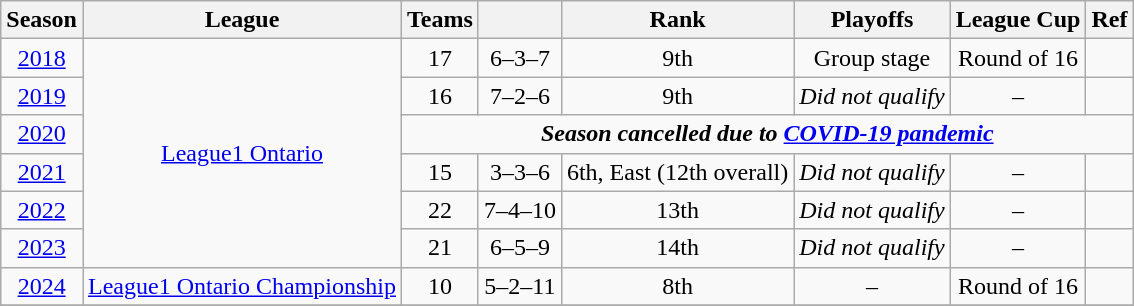<table class="wikitable" style="text-align: center;">
<tr>
<th>Season</th>
<th>League</th>
<th>Teams</th>
<th></th>
<th>Rank</th>
<th>Playoffs</th>
<th>League Cup</th>
<th>Ref</th>
</tr>
<tr>
<td><a href='#'>2018</a></td>
<td rowspan="6"><a href='#'>League1 Ontario</a></td>
<td>17</td>
<td>6–3–7</td>
<td>9th</td>
<td>Group stage</td>
<td>Round of 16</td>
<td></td>
</tr>
<tr>
<td><a href='#'>2019</a></td>
<td>16</td>
<td>7–2–6</td>
<td>9th</td>
<td><em>Did not qualify</em></td>
<td>–</td>
<td></td>
</tr>
<tr>
<td><a href='#'>2020</a></td>
<td colspan="6"><strong><em>Season cancelled due to <a href='#'>COVID-19 pandemic</a></em></strong></td>
</tr>
<tr>
<td><a href='#'>2021</a></td>
<td>15</td>
<td>3–3–6</td>
<td>6th, East (12th overall)</td>
<td><em>Did not qualify</em></td>
<td>–</td>
<td></td>
</tr>
<tr>
<td><a href='#'>2022</a></td>
<td>22</td>
<td>7–4–10</td>
<td>13th</td>
<td><em>Did not qualify</em></td>
<td>–</td>
<td></td>
</tr>
<tr>
<td><a href='#'>2023</a></td>
<td>21</td>
<td>6–5–9</td>
<td>14th</td>
<td><em>Did not qualify</em></td>
<td>–</td>
<td></td>
</tr>
<tr>
<td><a href='#'>2024</a></td>
<td><a href='#'>League1 Ontario Championship</a></td>
<td>10</td>
<td>5–2–11</td>
<td>8th</td>
<td>–</td>
<td>Round of 16</td>
<td></td>
</tr>
<tr>
</tr>
</table>
